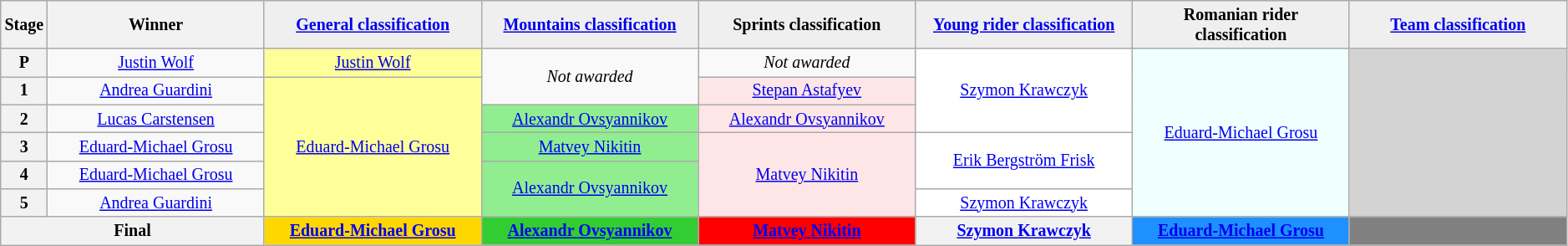<table class="wikitable" style="text-align: center; font-size:smaller;">
<tr style="background:#efefef;">
<th style="width:2%;">Stage</th>
<th style="width:14%;">Winner</th>
<th style="background:#efefef; width:14%;"><a href='#'>General classification</a><br></th>
<th style="background:#efefef; width:14%;"><a href='#'>Mountains classification</a><br></th>
<th style="background:#efefef; width:14%;">Sprints classification<br></th>
<th style="background:#efefef; width:14%;"><a href='#'>Young rider classification</a><br></th>
<th style="background:#efefef; width:14%;">Romanian rider classification<br></th>
<th style="background:#efefef; width:14%;"><a href='#'>Team classification</a><br></th>
</tr>
<tr>
<th>P</th>
<td><a href='#'>Justin Wolf</a></td>
<td style="background:#FFFF99;"><a href='#'>Justin Wolf</a></td>
<td rowspan="2"><em>Not awarded</em></td>
<td><em>Not awarded</em></td>
<td style="background:white;" rowspan="3"><a href='#'>Szymon Krawczyk</a></td>
<td style="background:azure;" rowspan="6"><a href='#'>Eduard-Michael Grosu</a></td>
<td style="background:#D3D3D3;" rowspan="6"></td>
</tr>
<tr>
<th>1</th>
<td><a href='#'>Andrea Guardini</a></td>
<td style="background:#FFFF99;" rowspan="5"><a href='#'>Eduard-Michael Grosu</a></td>
<td style="background:#FFE6E6;"><a href='#'>Stepan Astafyev</a></td>
</tr>
<tr>
<th>2</th>
<td><a href='#'>Lucas Carstensen</a></td>
<td style="background:lightgreen;"><a href='#'>Alexandr Ovsyannikov</a></td>
<td style="background:#FFE6E6;"><a href='#'>Alexandr Ovsyannikov</a></td>
</tr>
<tr>
<th>3</th>
<td><a href='#'>Eduard-Michael Grosu</a></td>
<td style="background:lightgreen;"><a href='#'>Matvey Nikitin</a></td>
<td style="background:#FFE6E6;" rowspan="3"><a href='#'>Matvey Nikitin</a></td>
<td style="background:white;" rowspan="2"><a href='#'>Erik Bergström Frisk</a></td>
</tr>
<tr>
<th>4</th>
<td><a href='#'>Eduard-Michael Grosu</a></td>
<td style="background:lightgreen;" rowspan="2"><a href='#'>Alexandr Ovsyannikov</a></td>
</tr>
<tr>
<th>5</th>
<td><a href='#'>Andrea Guardini</a></td>
<td style="background:white;"><a href='#'>Szymon Krawczyk</a></td>
</tr>
<tr>
<th colspan="2">Final</th>
<th style="background:gold;"><a href='#'>Eduard-Michael Grosu</a></th>
<th style="background:limegreen;"><a href='#'>Alexandr Ovsyannikov</a></th>
<th style="background:#f00;"><a href='#'>Matvey Nikitin</a></th>
<th style="background:offwhite;"><a href='#'>Szymon Krawczyk</a></th>
<th style="background:dodgerblue;"><a href='#'>Eduard-Michael Grosu</a></th>
<th style="background:#808080;"></th>
</tr>
</table>
